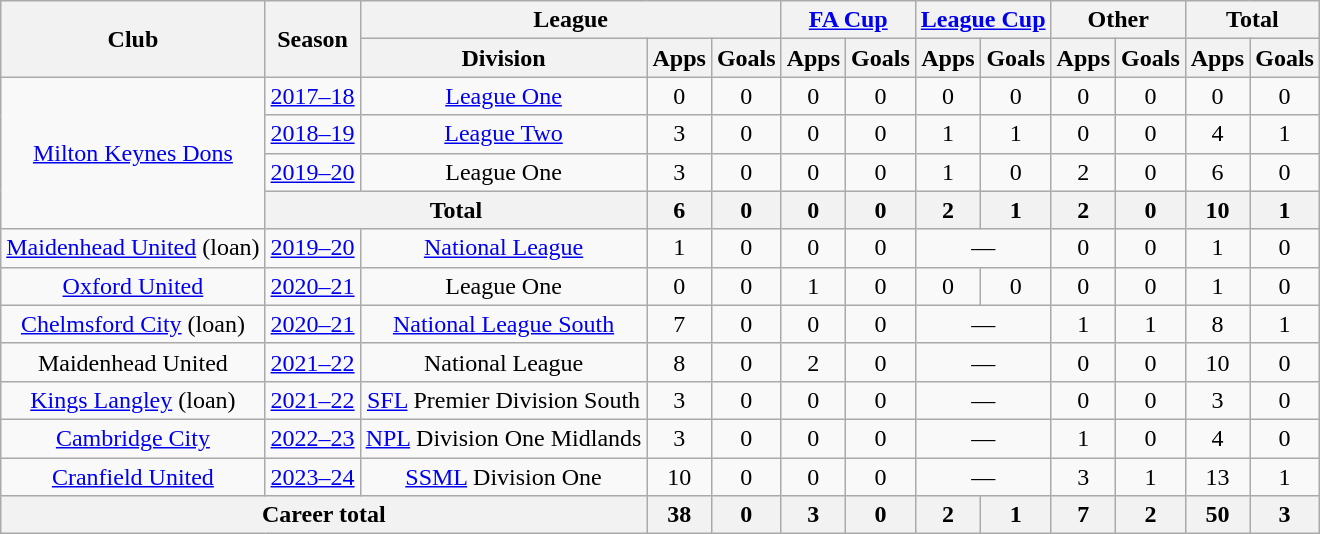<table class="wikitable" style="text-align: center;">
<tr>
<th rowspan="2">Club</th>
<th rowspan="2">Season</th>
<th colspan="3">League</th>
<th colspan="2"><a href='#'>FA Cup</a></th>
<th colspan="2"><a href='#'>League Cup</a></th>
<th colspan="2">Other</th>
<th colspan="2">Total</th>
</tr>
<tr>
<th>Division</th>
<th>Apps</th>
<th>Goals</th>
<th>Apps</th>
<th>Goals</th>
<th>Apps</th>
<th>Goals</th>
<th>Apps</th>
<th>Goals</th>
<th>Apps</th>
<th>Goals</th>
</tr>
<tr>
<td rowspan="4" valign="center"><a href='#'>Milton Keynes Dons</a></td>
<td><a href='#'>2017–18</a></td>
<td><a href='#'>League One</a></td>
<td>0</td>
<td>0</td>
<td>0</td>
<td>0</td>
<td>0</td>
<td>0</td>
<td>0</td>
<td>0</td>
<td>0</td>
<td>0</td>
</tr>
<tr>
<td><a href='#'>2018–19</a></td>
<td><a href='#'>League Two</a></td>
<td>3</td>
<td>0</td>
<td>0</td>
<td>0</td>
<td>1</td>
<td>1</td>
<td>0</td>
<td>0</td>
<td>4</td>
<td>1</td>
</tr>
<tr>
<td><a href='#'>2019–20</a></td>
<td>League One</td>
<td>3</td>
<td>0</td>
<td>0</td>
<td>0</td>
<td>1</td>
<td>0</td>
<td>2</td>
<td>0</td>
<td>6</td>
<td>0</td>
</tr>
<tr>
<th colspan="2">Total</th>
<th>6</th>
<th>0</th>
<th>0</th>
<th>0</th>
<th>2</th>
<th>1</th>
<th>2</th>
<th>0</th>
<th>10</th>
<th>1</th>
</tr>
<tr>
<td rowspan="1" valign="center"><a href='#'>Maidenhead United</a> (loan)</td>
<td><a href='#'>2019–20</a></td>
<td><a href='#'>National League</a></td>
<td>1</td>
<td>0</td>
<td>0</td>
<td>0</td>
<td colspan="2">—</td>
<td>0</td>
<td>0</td>
<td>1</td>
<td>0</td>
</tr>
<tr>
<td><a href='#'>Oxford United</a></td>
<td><a href='#'>2020–21</a></td>
<td>League One</td>
<td>0</td>
<td>0</td>
<td>1</td>
<td>0</td>
<td>0</td>
<td>0</td>
<td>0</td>
<td>0</td>
<td>1</td>
<td>0</td>
</tr>
<tr>
<td><a href='#'>Chelmsford City</a> (loan)</td>
<td><a href='#'>2020–21</a></td>
<td><a href='#'>National League South</a></td>
<td>7</td>
<td>0</td>
<td>0</td>
<td>0</td>
<td colspan="2">—</td>
<td>1</td>
<td>1</td>
<td>8</td>
<td>1</td>
</tr>
<tr>
<td rowspan="1" valign="center">Maidenhead United</td>
<td><a href='#'>2021–22</a></td>
<td>National League</td>
<td>8</td>
<td>0</td>
<td>2</td>
<td>0</td>
<td colspan="2">—</td>
<td>0</td>
<td>0</td>
<td>10</td>
<td>0</td>
</tr>
<tr>
<td rowspan="1" valign="center"><a href='#'>Kings Langley</a> (loan)</td>
<td><a href='#'>2021–22</a></td>
<td><a href='#'>SFL</a> Premier Division South</td>
<td>3</td>
<td>0</td>
<td>0</td>
<td>0</td>
<td colspan="2">—</td>
<td>0</td>
<td>0</td>
<td>3</td>
<td>0</td>
</tr>
<tr>
<td rowspan="1" valign="center"><a href='#'>Cambridge City</a></td>
<td><a href='#'>2022–23</a></td>
<td><a href='#'>NPL</a> Division One Midlands</td>
<td>3</td>
<td>0</td>
<td>0</td>
<td>0</td>
<td colspan="2">—</td>
<td>1</td>
<td>0</td>
<td>4</td>
<td>0</td>
</tr>
<tr>
<td rowspan="1" valign="center"><a href='#'>Cranfield United</a></td>
<td><a href='#'>2023–24</a></td>
<td><a href='#'>SSML</a> Division One</td>
<td>10</td>
<td>0</td>
<td>0</td>
<td>0</td>
<td colspan="2">—</td>
<td>3</td>
<td>1</td>
<td>13</td>
<td>1</td>
</tr>
<tr>
<th colspan="3">Career total</th>
<th>38</th>
<th>0</th>
<th>3</th>
<th>0</th>
<th>2</th>
<th>1</th>
<th>7</th>
<th>2</th>
<th>50</th>
<th>3</th>
</tr>
</table>
